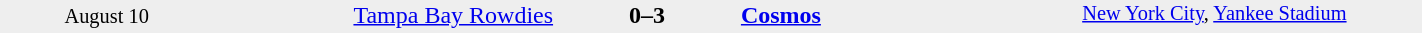<table style="width: 75%; background: #eeeeee;" cellspacing="0">
<tr>
<td style=font-size:85% align=center rowspan=3 width=15%>August 10</td>
<td width=24% align=right><a href='#'>Tampa Bay Rowdies</a></td>
<td align=center width=13%><strong>0–3</strong></td>
<td width=24%><strong><a href='#'>Cosmos</a></strong></td>
<td style=font-size:85% rowspan=3 valign=top><a href='#'>New York City</a>, <a href='#'>Yankee Stadium</a></td>
</tr>
<tr style=font-size:85%>
<td align=right valign=top></td>
<td valign=top></td>
<td align=left valign=top></td>
</tr>
</table>
